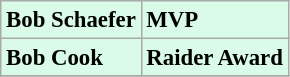<table class="wikitable" style="background:#d9fbe8; font-size:95%;">
<tr>
<td><strong>Bob Schaefer</strong></td>
<td><strong>MVP</strong></td>
</tr>
<tr>
<td><strong>Bob Cook</strong></td>
<td><strong>Raider Award</strong></td>
</tr>
<tr>
</tr>
</table>
